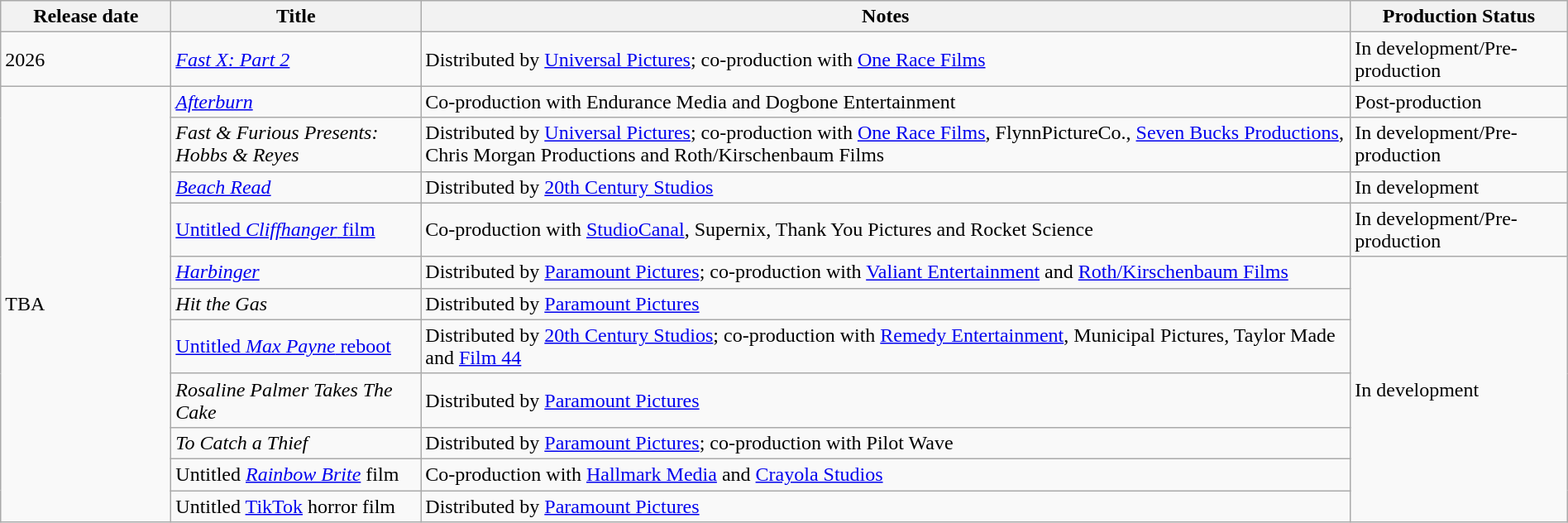<table class="wikitable sortable" style="width:100%;">
<tr>
<th scope="col" style="width:130px;">Release date</th>
<th>Title</th>
<th>Notes</th>
<th>Production Status</th>
</tr>
<tr>
<td>2026</td>
<td><em><a href='#'>Fast X: Part 2</a></em></td>
<td>Distributed by <a href='#'>Universal Pictures</a>; co-production with <a href='#'>One Race Films</a></td>
<td>In development/Pre-production</td>
</tr>
<tr>
<td rowspan="11">TBA</td>
<td><em><a href='#'>Afterburn</a></em></td>
<td>Co-production with Endurance Media and Dogbone Entertainment</td>
<td>Post-production</td>
</tr>
<tr>
<td><em>Fast & Furious Presents: Hobbs & Reyes</em></td>
<td>Distributed by <a href='#'>Universal Pictures</a>; co-production with <a href='#'>One Race Films</a>, FlynnPictureCo., <a href='#'>Seven Bucks Productions</a>, Chris Morgan Productions and Roth/Kirschenbaum Films</td>
<td>In development/Pre-production</td>
</tr>
<tr>
<td><em><a href='#'>Beach Read</a></em></td>
<td>Distributed by <a href='#'>20th Century Studios</a></td>
<td>In development</td>
</tr>
<tr>
<td><a href='#'>Untitled <em>Cliffhanger</em> film</a></td>
<td>Co-production with <a href='#'>StudioCanal</a>, Supernix, Thank You Pictures and Rocket Science</td>
<td>In development/Pre-production</td>
</tr>
<tr>
<td><em><a href='#'>Harbinger</a></em></td>
<td>Distributed by <a href='#'>Paramount Pictures</a>; co-production with <a href='#'>Valiant Entertainment</a> and <a href='#'>Roth/Kirschenbaum Films</a></td>
<td rowspan="7">In development</td>
</tr>
<tr>
<td><em>Hit the Gas</em></td>
<td>Distributed by <a href='#'>Paramount Pictures</a></td>
</tr>
<tr>
<td><a href='#'>Untitled <em>Max Payne</em> reboot</a></td>
<td>Distributed by <a href='#'>20th Century Studios</a>; co-production with <a href='#'>Remedy Entertainment</a>, Municipal Pictures, Taylor Made and <a href='#'>Film 44</a></td>
</tr>
<tr>
<td><em>Rosaline Palmer Takes The Cake</em></td>
<td>Distributed by <a href='#'>Paramount Pictures</a></td>
</tr>
<tr>
<td><em>To Catch a Thief</em></td>
<td>Distributed by <a href='#'>Paramount Pictures</a>; co-production with Pilot Wave</td>
</tr>
<tr>
<td>Untitled <em><a href='#'>Rainbow Brite</a></em> film</td>
<td>Co-production with <a href='#'>Hallmark Media</a> and <a href='#'>Crayola Studios</a></td>
</tr>
<tr>
<td>Untitled <a href='#'>TikTok</a> horror film</td>
<td>Distributed by <a href='#'>Paramount Pictures</a></td>
</tr>
</table>
